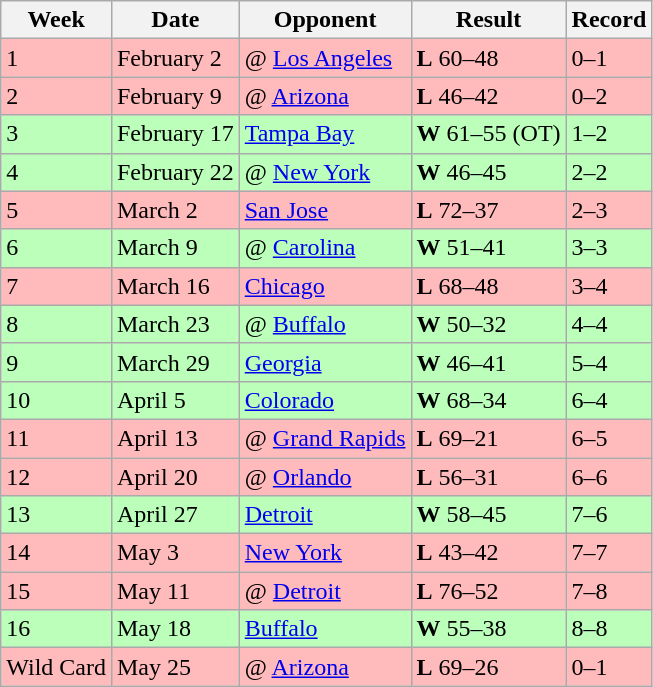<table class="wikitable">
<tr>
<th>Week</th>
<th>Date</th>
<th>Opponent</th>
<th>Result</th>
<th>Record</th>
</tr>
<tr bgcolor="ffbbbb">
<td>1</td>
<td>February 2</td>
<td>@ <a href='#'>Los Angeles</a></td>
<td><strong>L</strong> 60–48</td>
<td>0–1</td>
</tr>
<tr bgcolor="ffbbbb">
<td>2</td>
<td>February 9</td>
<td>@ <a href='#'>Arizona</a></td>
<td><strong>L</strong> 46–42</td>
<td>0–2</td>
</tr>
<tr bgcolor="bbffbb">
<td>3</td>
<td>February 17</td>
<td><a href='#'>Tampa Bay</a></td>
<td><strong>W</strong> 61–55 (OT)</td>
<td>1–2</td>
</tr>
<tr bgcolor="bbffbb">
<td>4</td>
<td>February 22</td>
<td>@ <a href='#'>New York</a></td>
<td><strong>W</strong> 46–45</td>
<td>2–2</td>
</tr>
<tr bgcolor="ffbbbb">
<td>5</td>
<td>March 2</td>
<td><a href='#'>San Jose</a></td>
<td><strong>L</strong> 72–37</td>
<td>2–3</td>
</tr>
<tr bgcolor="bbffbb">
<td>6</td>
<td>March 9</td>
<td>@ <a href='#'>Carolina</a></td>
<td><strong>W</strong> 51–41</td>
<td>3–3</td>
</tr>
<tr bgcolor="ffbbbb">
<td>7</td>
<td>March 16</td>
<td><a href='#'>Chicago</a></td>
<td><strong>L</strong> 68–48</td>
<td>3–4</td>
</tr>
<tr bgcolor="bbffbb">
<td>8</td>
<td>March 23</td>
<td>@ <a href='#'>Buffalo</a></td>
<td><strong>W</strong> 50–32</td>
<td>4–4</td>
</tr>
<tr bgcolor="bbffbb">
<td>9</td>
<td>March 29</td>
<td><a href='#'>Georgia</a></td>
<td><strong>W</strong> 46–41</td>
<td>5–4</td>
</tr>
<tr bgcolor="bbffbb">
<td>10</td>
<td>April 5</td>
<td><a href='#'>Colorado</a></td>
<td><strong>W</strong> 68–34</td>
<td>6–4</td>
</tr>
<tr bgcolor="ffbbbb">
<td>11</td>
<td>April 13</td>
<td>@ <a href='#'>Grand Rapids</a></td>
<td><strong>L</strong> 69–21</td>
<td>6–5</td>
</tr>
<tr bgcolor="ffbbbb">
<td>12</td>
<td>April 20</td>
<td>@ <a href='#'>Orlando</a></td>
<td><strong>L</strong> 56–31</td>
<td>6–6</td>
</tr>
<tr bgcolor="bbffbb">
<td>13</td>
<td>April 27</td>
<td><a href='#'>Detroit</a></td>
<td><strong>W</strong> 58–45</td>
<td>7–6</td>
</tr>
<tr bgcolor="ffbbbb">
<td>14</td>
<td>May 3</td>
<td><a href='#'>New York</a></td>
<td><strong>L</strong> 43–42</td>
<td>7–7</td>
</tr>
<tr bgcolor="ffbbbb">
<td>15</td>
<td>May 11</td>
<td>@ <a href='#'>Detroit</a></td>
<td><strong>L</strong> 76–52</td>
<td>7–8</td>
</tr>
<tr bgcolor="bbffbb">
<td>16</td>
<td>May 18</td>
<td><a href='#'>Buffalo</a></td>
<td><strong>W</strong> 55–38</td>
<td>8–8</td>
</tr>
<tr bgcolor="ffbbbb">
<td>Wild Card</td>
<td>May 25</td>
<td>@ <a href='#'>Arizona</a></td>
<td><strong>L</strong> 69–26</td>
<td>0–1</td>
</tr>
</table>
